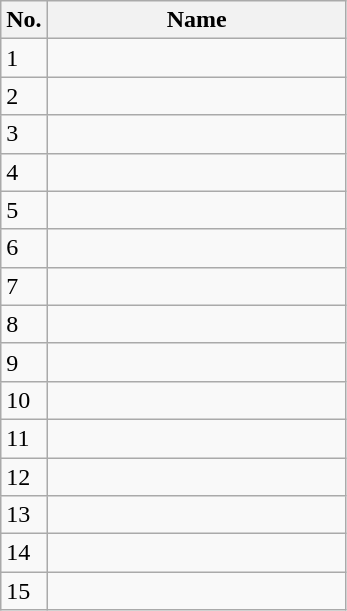<table class=wikitable sortable style=font-size:100%; text-align:center;>
<tr>
<th>No.</th>
<th style=width:12em>Name</th>
</tr>
<tr>
<td>1</td>
<td align=left></td>
</tr>
<tr>
<td>2</td>
<td align=left></td>
</tr>
<tr>
<td>3</td>
<td align=left></td>
</tr>
<tr>
<td>4</td>
<td align=left></td>
</tr>
<tr>
<td>5</td>
<td align=left></td>
</tr>
<tr>
<td>6</td>
<td align=left></td>
</tr>
<tr>
<td>7</td>
<td align=left></td>
</tr>
<tr>
<td>8</td>
<td align=left></td>
</tr>
<tr>
<td>9</td>
<td align=left></td>
</tr>
<tr>
<td>10</td>
<td align=left></td>
</tr>
<tr>
<td>11</td>
<td align=left></td>
</tr>
<tr>
<td>12</td>
<td align=left></td>
</tr>
<tr>
<td>13</td>
<td align=left></td>
</tr>
<tr>
<td>14</td>
<td align=left></td>
</tr>
<tr>
<td>15</td>
<td align=left></td>
</tr>
</table>
